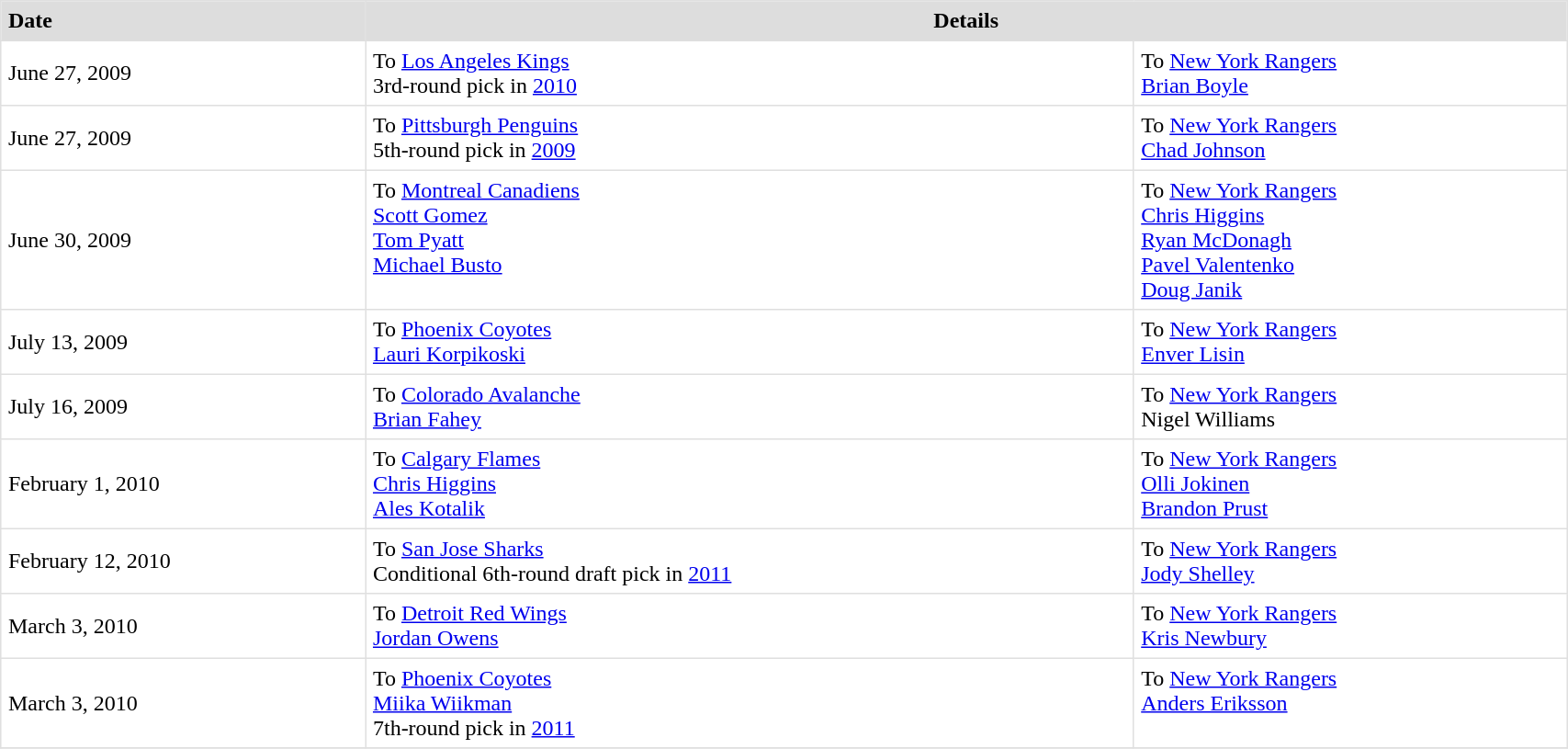<table border=1 style="border-collapse:collapse" bordercolor="#DFDFDF"  cellpadding="5" width=90%>
<tr bgcolor="#dddddd">
<th style="text-align:left;">Date</th>
<th colspan="2">Details</th>
</tr>
<tr>
<td>June 27, 2009</td>
<td valign="top">To <a href='#'>Los Angeles Kings</a><br>3rd-round pick in <a href='#'>2010</a></td>
<td valign="top">To <a href='#'>New York Rangers</a><br><a href='#'>Brian Boyle</a></td>
</tr>
<tr>
<td>June 27, 2009</td>
<td valign="top">To <a href='#'>Pittsburgh Penguins</a><br>5th-round pick in <a href='#'>2009</a></td>
<td valign="top">To <a href='#'>New York Rangers</a><br><a href='#'>Chad Johnson</a></td>
</tr>
<tr>
<td>June 30, 2009</td>
<td valign="top">To <a href='#'>Montreal Canadiens</a><br><a href='#'>Scott Gomez</a><br><a href='#'>Tom Pyatt</a><br><a href='#'>Michael Busto</a></td>
<td valign="top">To <a href='#'>New York Rangers</a><br><a href='#'>Chris Higgins</a><br><a href='#'>Ryan McDonagh</a><br><a href='#'>Pavel Valentenko</a><br><a href='#'>Doug Janik</a></td>
</tr>
<tr>
<td>July 13, 2009</td>
<td valign="top">To <a href='#'>Phoenix Coyotes</a><br><a href='#'>Lauri Korpikoski</a></td>
<td valign="top">To <a href='#'>New York Rangers</a><br><a href='#'>Enver Lisin</a></td>
</tr>
<tr>
<td>July 16, 2009</td>
<td valign="top">To <a href='#'>Colorado Avalanche</a><br><a href='#'>Brian Fahey</a></td>
<td valign="top">To <a href='#'>New York Rangers</a><br>Nigel Williams</td>
</tr>
<tr>
<td>February 1, 2010</td>
<td valign="top">To <a href='#'>Calgary Flames</a><br><a href='#'>Chris Higgins</a><br><a href='#'>Ales Kotalik</a></td>
<td valign="top">To <a href='#'>New York Rangers</a><br><a href='#'>Olli Jokinen</a><br><a href='#'>Brandon Prust</a></td>
</tr>
<tr>
<td>February 12, 2010</td>
<td valign="top">To <a href='#'>San Jose Sharks</a><br>Conditional 6th-round draft pick in <a href='#'>2011</a></td>
<td valign="top">To <a href='#'>New York Rangers</a><br><a href='#'>Jody Shelley</a></td>
</tr>
<tr>
<td>March 3, 2010</td>
<td valign="top">To <a href='#'>Detroit Red Wings</a><br><a href='#'>Jordan Owens</a></td>
<td valign="top">To <a href='#'>New York Rangers</a><br><a href='#'>Kris Newbury</a></td>
</tr>
<tr>
<td>March 3, 2010</td>
<td valign="top">To <a href='#'>Phoenix Coyotes</a><br><a href='#'>Miika Wiikman</a><br>7th-round pick in <a href='#'>2011</a></td>
<td valign="top">To <a href='#'>New York Rangers</a><br><a href='#'>Anders Eriksson</a></td>
</tr>
<tr>
</tr>
</table>
